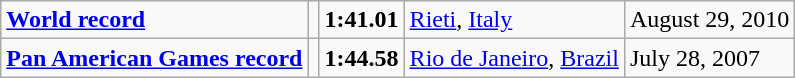<table class="wikitable">
<tr>
<td><strong><a href='#'>World record</a></strong></td>
<td></td>
<td><strong>1:41.01</strong></td>
<td><a href='#'>Rieti</a>, <a href='#'>Italy</a></td>
<td>August 29, 2010</td>
</tr>
<tr>
<td><strong><a href='#'>Pan American Games record</a></strong></td>
<td></td>
<td><strong>1:44.58</strong></td>
<td><a href='#'>Rio de Janeiro</a>, <a href='#'>Brazil</a></td>
<td>July 28, 2007</td>
</tr>
</table>
